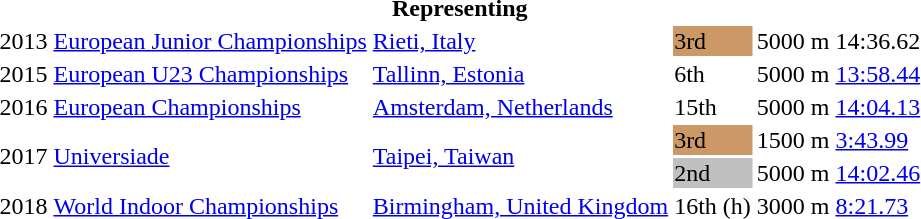<table>
<tr>
<th colspan="6">Representing </th>
</tr>
<tr>
<td>2013</td>
<td><a href='#'>European Junior Championships</a></td>
<td><a href='#'>Rieti, Italy</a></td>
<td bgcolor=cc9966>3rd</td>
<td>5000 m</td>
<td>14:36.62</td>
</tr>
<tr>
<td>2015</td>
<td><a href='#'>European U23 Championships</a></td>
<td><a href='#'>Tallinn, Estonia</a></td>
<td>6th</td>
<td>5000 m</td>
<td><a href='#'>13:58.44</a></td>
</tr>
<tr>
<td>2016</td>
<td><a href='#'>European Championships</a></td>
<td><a href='#'>Amsterdam, Netherlands</a></td>
<td>15th</td>
<td>5000 m</td>
<td><a href='#'>14:04.13</a></td>
</tr>
<tr>
<td rowspan=2>2017</td>
<td rowspan=2><a href='#'>Universiade</a></td>
<td rowspan=2><a href='#'>Taipei, Taiwan</a></td>
<td bgcolor=cc9966>3rd</td>
<td>1500 m</td>
<td><a href='#'>3:43.99</a></td>
</tr>
<tr>
<td bgcolor=silver>2nd</td>
<td>5000 m</td>
<td><a href='#'>14:02.46</a></td>
</tr>
<tr>
<td>2018</td>
<td><a href='#'>World Indoor Championships</a></td>
<td><a href='#'>Birmingham, United Kingdom</a></td>
<td>16th (h)</td>
<td>3000 m</td>
<td><a href='#'>8:21.73</a></td>
</tr>
</table>
